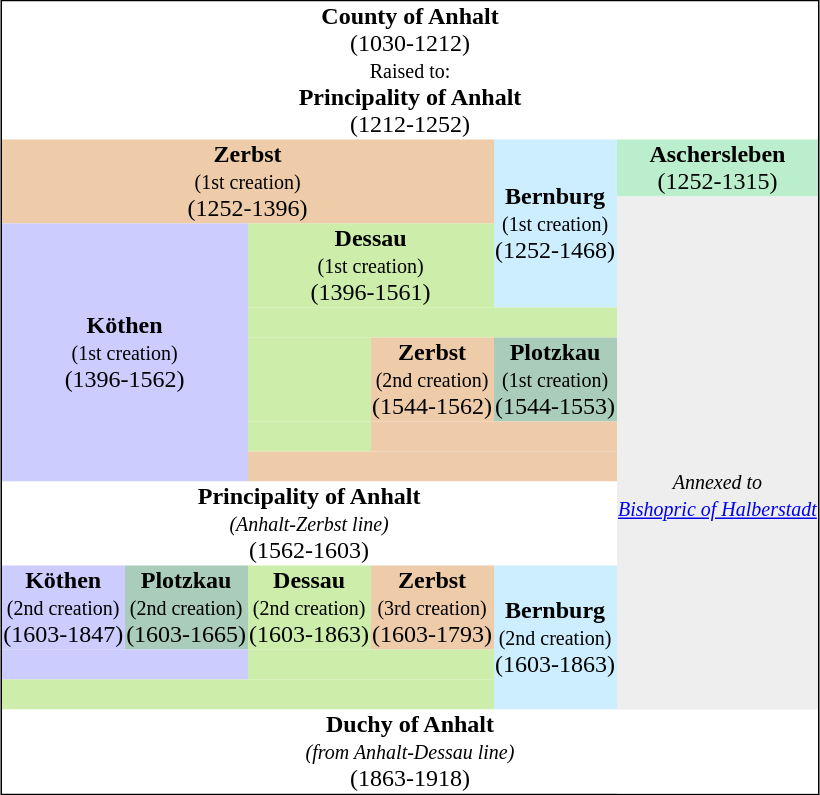<table align="center" style="border-spacing: 0px; border: 1px solid black; text-align: center;">
<tr>
<td colspan=6 style="background: #fff;"><strong>County of Anhalt</strong><br>(1030-1212)<br><small>Raised to:</small><br><strong>Principality of Anhalt</strong><br>(1212-1252)</td>
</tr>
<tr>
<td colspan=4 rowspan="2" style="background: #eca;"><strong>Zerbst</strong><br><small>(1st creation)</small><br>(1252-1396)</td>
<td colspan=1 rowspan="3" style="background: #cef;"><strong>Bernburg</strong><br><small>(1st creation)</small><br>(1252-1468)</td>
<td colspan=1 style="background: #bec;"><strong>Aschersleben</strong><br>(1252-1315)</td>
</tr>
<tr>
<td colspan=1 rowspan="12" style="background: #eee;"><small><em>Annexed to <br><a href='#'>Bishopric of Halberstadt</a></em></small></td>
</tr>
<tr>
<td colspan=2 rowspan="5" style="background: #ccf;"><strong>Köthen</strong><br><small>(1st creation)</small><br>(1396-1562)</td>
<td colspan=2 style="background: #cea;"><strong>Dessau</strong><br><small>(1st creation)</small><br>(1396-1561)</td>
</tr>
<tr>
<td colspan=3 style="background: #cea;">      </td>
</tr>
<tr>
<td colspan=1 style="background: #cea;">      </td>
<td colspan=1 style="background: #eca;"><strong>Zerbst</strong><br><small>(2nd creation)</small><br>(1544-1562)</td>
<td colspan=1 style="background: #AaCcBb;"><strong>Plotzkau</strong><br><small>(1st creation)</small><br>(1544-1553)</td>
</tr>
<tr>
<td colspan=1 style="background: #cea;">      </td>
<td colspan=2 style="background: #eca;">      </td>
</tr>
<tr>
<td colspan=3 style="background: #eca;">      </td>
</tr>
<tr>
<td colspan=5 style="background: #fff;"><strong>Principality of Anhalt</strong><br><small><em>(Anhalt-Zerbst line)</em></small><br>(1562-1603)</td>
</tr>
<tr>
<td colspan=1 style="background: #ccf;"><strong>Köthen</strong><br><small>(2nd creation)</small><br>(1603-1847)</td>
<td colspan=1 style="background:#AaCcBb;"><strong>Plotzkau</strong><br><small>(2nd creation)</small><br>(1603-1665)</td>
<td colspan=1 rowspan="2" style="background: #cea;"><strong>Dessau</strong><br><small>(2nd creation)</small><br>(1603-1863)</td>
<td colspan=1 rowspan="2" style="background: #eca;"><strong>Zerbst</strong><br><small>(3rd creation)</small><br>(1603-1793)</td>
<td colspan=1 rowspan="4" style="background: #cef;"><strong>Bernburg</strong><br><small>(2nd creation)</small><br>(1603-1863)</td>
</tr>
<tr>
<td colspan=2 rowspan="2" style="background: #ccf;">      </td>
</tr>
<tr>
<td colspan=2 style="background: #cea;">      </td>
</tr>
<tr>
<td colspan=4 style="background: #cea;">      </td>
</tr>
<tr>
<td colspan=6 style="background: #fff;"><strong>Duchy of Anhalt</strong><br><small><em>(from Anhalt-Dessau line)</em></small><br>(1863-1918)</td>
</tr>
</table>
